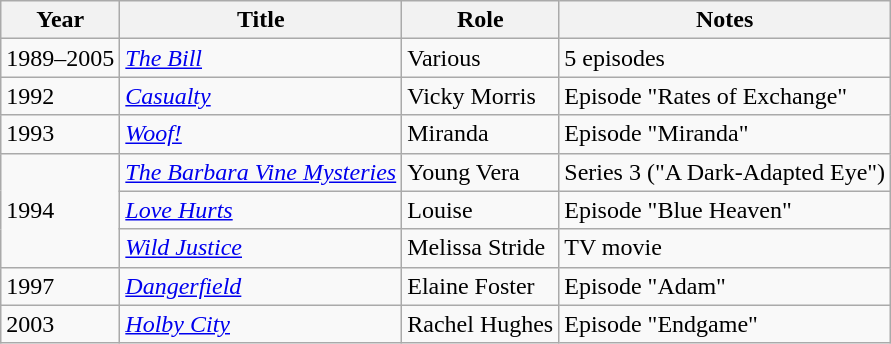<table class="wikitable">
<tr>
<th>Year</th>
<th>Title</th>
<th>Role</th>
<th>Notes</th>
</tr>
<tr>
<td>1989–2005</td>
<td><em><a href='#'>The Bill</a></em></td>
<td>Various</td>
<td>5 episodes</td>
</tr>
<tr>
<td>1992</td>
<td><em><a href='#'>Casualty</a></em></td>
<td>Vicky Morris</td>
<td>Episode "Rates of Exchange"</td>
</tr>
<tr>
<td>1993</td>
<td><em><a href='#'>Woof!</a></em></td>
<td>Miranda</td>
<td>Episode "Miranda"</td>
</tr>
<tr>
<td rowspan="3">1994</td>
<td><em><a href='#'>The Barbara Vine Mysteries</a></em></td>
<td>Young Vera</td>
<td>Series 3 ("A Dark-Adapted Eye")</td>
</tr>
<tr>
<td><em><a href='#'>Love Hurts</a></em></td>
<td>Louise</td>
<td>Episode "Blue Heaven"</td>
</tr>
<tr>
<td><em><a href='#'>Wild Justice</a></em></td>
<td>Melissa Stride</td>
<td>TV movie</td>
</tr>
<tr>
<td>1997</td>
<td><em><a href='#'>Dangerfield</a></em></td>
<td>Elaine Foster</td>
<td>Episode "Adam"</td>
</tr>
<tr>
<td>2003</td>
<td><em><a href='#'>Holby City</a></em></td>
<td>Rachel Hughes</td>
<td>Episode "Endgame"</td>
</tr>
</table>
